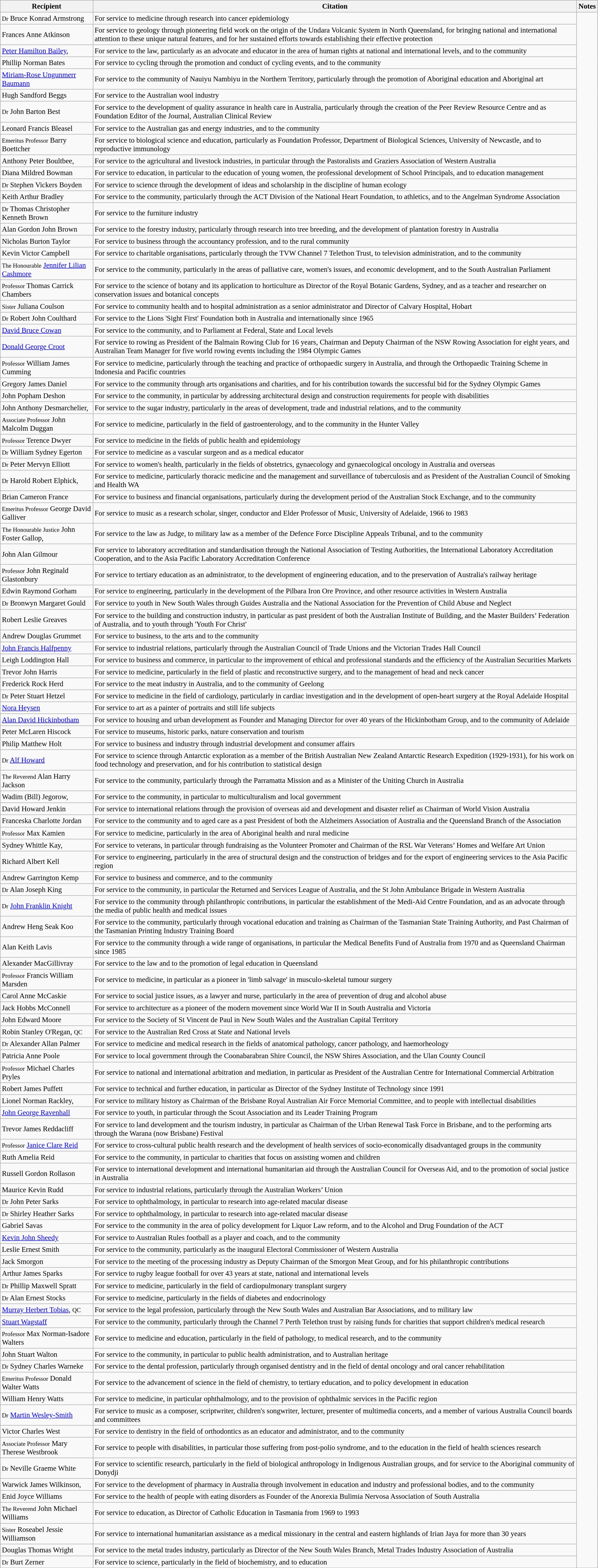<table class="wikitable" style="font-size:95%;">
<tr>
<th>Recipient</th>
<th>Citation</th>
<th>Notes</th>
</tr>
<tr>
<td><small>Dr</small> Bruce Konrad Armstrong</td>
<td>For service to medicine through research into cancer epidemiology</td>
<td rowspan="106"></td>
</tr>
<tr>
<td>Frances Anne Atkinson</td>
<td>For service to geology through pioneering field work on the origin of the Undara Volcanic System in North Queensland, for bringing national and international attention to these unique natural features, and for her sustained efforts towards establishing their effective protection</td>
</tr>
<tr>
<td><a href='#'>Peter Hamilton Bailey</a>, </td>
<td>For service to the law, particularly as an advocate and educator in the area of human rights at national and international levels, and to the community</td>
</tr>
<tr>
<td>Phillip Norman Bates</td>
<td>For service to cycling through the promotion and conduct of cycling events, and to the community</td>
</tr>
<tr>
<td><a href='#'>Miriam-Rose Ungunmerr Baumann</a></td>
<td>For service to the community of Nauiyu Nambiyu in the Northern Territory, particularly through the promotion of Aboriginal education and Aboriginal art</td>
</tr>
<tr>
<td>Hugh Sandford Beggs</td>
<td>For service to the Australian wool industry</td>
</tr>
<tr>
<td><small>Dr</small> John Barton Best</td>
<td>For service to the development of quality assurance in health care in Australia, particularly through the creation of the Peer Review Resource Centre and as Foundation Editor of the Journal, Australian Clinical Review</td>
</tr>
<tr>
<td>Leonard Francis Bleasel</td>
<td>For service to the Australian gas and energy industries, and to the community</td>
</tr>
<tr>
<td><small>Emeritus Professor</small> Barry Boettcher</td>
<td>For service to biological science and education, particularly as Foundation Professor, Department of Biological Sciences, University of Newcastle, and to reproductive immunology</td>
</tr>
<tr>
<td>Anthony Peter Boultbee, </td>
<td>For service to the agricultural and livestock industries, in particular through the Pastoralists and Graziers Association of Western Australia</td>
</tr>
<tr>
<td>Diana Mildred Bowman</td>
<td>For service to education, in particular to the education of young women, the professional development of School Principals, and to education management</td>
</tr>
<tr>
<td><small>Dr</small> Stephen Vickers Boyden</td>
<td>For service to science through the development of ideas and scholarship in the discipline of human ecology</td>
</tr>
<tr>
<td>Keith Arthur Bradley</td>
<td>For service to the community, particularly through the ACT Division of the National Heart Foundation, to athletics, and to the Angelman Syndrome Association</td>
</tr>
<tr>
<td><small>Dr</small> Thomas Christopher Kenneth Brown</td>
<td>For service to the furniture industry</td>
</tr>
<tr>
<td>Alan Gordon John Brown</td>
<td>For service to the forestry industry, particularly through research into tree breeding, and the development of plantation forestry in Australia</td>
</tr>
<tr>
<td>Nicholas Burton Taylor</td>
<td>For service to business through the accountancy profession, and to the rural community</td>
</tr>
<tr>
<td>Kevin Victor Campbell</td>
<td>For service to charitable organisations, particularly through the TVW Channel 7 Telethon Trust, to television administration, and to the community</td>
</tr>
<tr>
<td><small>The Honourable</small> <a href='#'>Jennifer Lilian Cashmore</a></td>
<td>For service to the community, particularly in the areas of palliative care, women's issues, and economic development, and to the South Australian Parliament</td>
</tr>
<tr>
<td><small>Professor</small> Thomas Carrick Chambers</td>
<td>For service to the science of botany and its application to horticulture as Director of the Royal Botanic Gardens, Sydney, and as a teacher and researcher on conservation issues and botanical concepts</td>
</tr>
<tr>
<td><small>Sister</small> Juliana Coulson</td>
<td>For service to community health and to hospital administration as a senior administrator and Director of Calvary Hospital, Hobart</td>
</tr>
<tr>
<td><small>Dr</small> Robert John Coulthard</td>
<td>For service to the Lions 'Sight First' Foundation both in Australia and internationally since 1965</td>
</tr>
<tr>
<td><a href='#'>David Bruce Cowan</a></td>
<td>For service to the community, and to Parliament at Federal, State and Local levels</td>
</tr>
<tr>
<td><a href='#'>Donald George Croot</a></td>
<td>For service to rowing as President of the Balmain Rowing Club for 16 years, Chairman and Deputy Chairman of the NSW Rowing Association for eight years, and Australian Team Manager for five world rowing events including the 1984 Olympic Games</td>
</tr>
<tr>
<td><small>Professor</small> William James Cumming</td>
<td>For service to medicine, particularly through the teaching and practice of orthopaedic surgery in Australia, and through the Orthopaedic Training Scheme in Indonesia and Pacific countries</td>
</tr>
<tr>
<td>Gregory James Daniel</td>
<td>For service to the community through arts organisations and charities, and for his contribution towards the successful bid for the Sydney Olympic Games</td>
</tr>
<tr>
<td>John Popham Deshon</td>
<td>For service to the community, in particular by addressing architectural design and construction requirements for people with disabilities</td>
</tr>
<tr>
<td>John Anthony Desmarchelier, </td>
<td>For service to the sugar industry, particularly in the areas of development, trade and industrial relations, and to the community</td>
</tr>
<tr>
<td><small>Associate Professor</small> John Malcolm Duggan</td>
<td>For service to medicine, particularly in the field of gastroenterology, and to the community in the Hunter Valley</td>
</tr>
<tr>
<td><small>Professor</small> Terence Dwyer</td>
<td>For service to medicine in the fields of public health and epidemiology</td>
</tr>
<tr>
<td><small>Dr</small> William Sydney Egerton</td>
<td>For service to medicine as a vascular surgeon and as a medical educator</td>
</tr>
<tr>
<td><small>Dr</small> Peter Mervyn Elliott</td>
<td>For service to women's health, particularly in the fields of obstetrics, gynaecology and gynaecological oncology in Australia and overseas</td>
</tr>
<tr>
<td><small>Dr</small> Harold Robert Elphick, </td>
<td>For service to medicine, particularly thoracic medicine and the management and surveillance of tuberculosis and as President of the Australian Council of Smoking and Health WA</td>
</tr>
<tr>
<td>Brian Cameron France</td>
<td>For service to business and financial organisations, particularly during the development period of the Australian Stock Exchange, and to the community</td>
</tr>
<tr>
<td><small>Emeritus Professor</small> George David Galliver</td>
<td>For service to music as a research scholar, singer, conductor and Elder Professor of Music, University of Adelaide, 1966 to 1983</td>
</tr>
<tr>
<td><small>The Honourable Justice</small> John Foster Gallop, </td>
<td>For service to the law as Judge, to military law as a member of the Defence Force Discipline Appeals Tribunal, and to the community</td>
</tr>
<tr>
<td>John Alan Gilmour</td>
<td>For service to laboratory accreditation and standardisation through the National Association of Testing Authorities, the International Laboratory Accreditation Cooperation, and to the Asia Pacific Laboratory Accreditation Conference</td>
</tr>
<tr>
<td><small>Professor</small> John Reginald Glastonbury</td>
<td>For service to tertiary education as an administrator, to the development of engineering education, and to the preservation of Australia's railway heritage</td>
</tr>
<tr>
<td>Edwin Raymond Gorham</td>
<td>For service to engineering, particularly in the development of the Pilbara Iron Ore Province, and other resource activities in Western Australia</td>
</tr>
<tr>
<td><small>Dr</small> Bronwyn Margaret Gould</td>
<td>For service to youth in New South Wales through Guides Australia and the National Association for the Prevention of Child Abuse and Neglect</td>
</tr>
<tr>
<td>Robert Leslie Greaves</td>
<td>For service to the building and construction industry, in particular as past president of both the Australian Institute of Building, and the Master Builders’ Federation of Australia, and to youth through 'Youth For Christ'</td>
</tr>
<tr>
<td>Andrew Douglas Grummet</td>
<td>For service to business, to the arts and to the community</td>
</tr>
<tr>
<td><a href='#'>John Francis Halfpenny</a></td>
<td>For service to industrial relations, particularly through the Australian Council of Trade Unions and the Victorian Trades Hall Council</td>
</tr>
<tr>
<td>Leigh Loddington Hall</td>
<td>For service to business and commerce, in particular to the improvement of ethical and professional standards and the efficiency of the Australian Securities Markets</td>
</tr>
<tr>
<td>Trevor John Harris</td>
<td>For service to medicine, particularly in the field of plastic and reconstructive surgery, and to the management of head and neck cancer</td>
</tr>
<tr>
<td>Frederick Rock Herd</td>
<td>For service to the meat industry in Australia, and to the community of Geelong</td>
</tr>
<tr>
<td><small>Dr</small> Peter Stuart Hetzel</td>
<td>For service to medicine in the field of cardiology, particularly in cardiac investigation and in the development of open-heart surgery at the Royal Adelaide Hospital</td>
</tr>
<tr>
<td><a href='#'>Nora Heysen</a></td>
<td>For service to art as a painter of portraits and still life subjects</td>
</tr>
<tr>
<td><a href='#'>Alan David Hickinbotham</a></td>
<td>For service to housing and urban development as Founder and Managing Director for over 40 years of the Hickinbotham Group, and to the community of Adelaide</td>
</tr>
<tr>
<td>Peter McLaren Hiscock</td>
<td>For service to museums, historic parks, nature conservation and tourism</td>
</tr>
<tr>
<td>Philip Matthew Holt</td>
<td>For service to business and industry through industrial development and consumer affairs</td>
</tr>
<tr>
<td><small>Dr</small> <a href='#'>Alf Howard</a></td>
<td>For service to science through Antarctic exploration as a member of the British Australian New Zealand Antarctic Research Expedition (1929-1931), for his work on food technology and preservation, and for his contribution to statistical design</td>
</tr>
<tr>
<td><small>The Reverend</small> Alan Harry Jackson</td>
<td>For service to the community, particularly through the Parramatta Mission and as a Minister of the Uniting Church in Australia</td>
</tr>
<tr>
<td>Wadim (Bill) Jegorow, </td>
<td>For service to the community, in particular to multiculturalism and local government</td>
</tr>
<tr>
<td>David Howard Jenkin</td>
<td>For service to international relations through the provision of overseas aid and development and disaster relief as Chairman of World Vision Australia</td>
</tr>
<tr>
<td>Franceska Charlotte Jordan</td>
<td>For service to the community and to aged care as a past President of both the Alzheimers Association of Australia and the Queensland Branch of the Association</td>
</tr>
<tr>
<td><small>Professor</small> Max Kamien</td>
<td>For service to medicine, particularly in the area of Aboriginal health and rural medicine</td>
</tr>
<tr>
<td>Sydney Whittle Kay, </td>
<td>For service to veterans, in particular through fundraising as the Volunteer Promoter and Chairman of the RSL War Veterans’ Homes and Welfare Art Union</td>
</tr>
<tr>
<td>Richard Albert Kell</td>
<td>For service to engineering, particularly in the area of structural design and the construction of bridges and for the export of engineering services to the Asia Pacific region</td>
</tr>
<tr>
<td>Andrew Garrington Kemp</td>
<td>For service to business and commerce, and to the community</td>
</tr>
<tr>
<td><small>Dr</small> Alan Joseph King</td>
<td>For service to the community, in particular the Returned and Services League of Australia, and the St John Ambulance Brigade in Western Australia</td>
</tr>
<tr>
<td><small>Dr</small> <a href='#'>John Franklin Knight</a></td>
<td>For service to the community through philanthropic contributions, in particular the establishment of the Medi-Aid Centre Foundation, and as an advocate through the media of public health and medical issues</td>
</tr>
<tr>
<td>Andrew Heng Seak Koo</td>
<td>For service to the community, particularly through vocational education and training as Chairman of the Tasmanian State Training Authority, and Past Chairman of the Tasmanian Printing Industry Training Board</td>
</tr>
<tr>
<td>Alan Keith Lavis</td>
<td>For service to the community through a wide range of organisations, in particular the Medical Benefits Fund of Australia from 1970 and as Queensland Chairman since 1985</td>
</tr>
<tr>
<td>Alexander MacGillivray</td>
<td>For service to the law and to the promotion of legal education in Queensland</td>
</tr>
<tr>
<td><small>Professor</small> Francis William Marsden</td>
<td>For service to medicine, in particular as a pioneer in 'limb salvage' in musculo-skeletal tumour surgery</td>
</tr>
<tr>
<td>Carol Anne McCaskie</td>
<td>For service to social justice issues, as a lawyer and nurse, particularly in the area of prevention of drug and alcohol abuse</td>
</tr>
<tr>
<td>Jack Hobbs McConnell</td>
<td>For service to architecture as a pioneer of the modern movement since World War II in South Australia and Victoria</td>
</tr>
<tr>
<td>John Edward Moore</td>
<td>For service to the Society of St Vincent de Paul in New South Wales and the Australian Capital Territory</td>
</tr>
<tr>
<td>Robin Stanley O'Regan, <small>QC</small></td>
<td>For service to the Australian Red Cross at State and National levels</td>
</tr>
<tr>
<td><small>Dr</small> Alexander Allan Palmer</td>
<td>For service to medicine and medical research in the fields of anatomical pathology, cancer pathology, and haemorheology</td>
</tr>
<tr>
<td>Patricia Anne Poole</td>
<td>For service to local government through the Coonabarabran Shire Council, the NSW Shires Association, and the Ulan County Council</td>
</tr>
<tr>
<td><small>Professor</small> Michael Charles Pryles</td>
<td>For service to national and international arbitration and mediation, in particular as President of the Australian Centre for International Commercial Arbitration</td>
</tr>
<tr>
<td>Robert James Puffett</td>
<td>For service to technical and further education, in particular as Director of the Sydney Institute of Technology since 1991</td>
</tr>
<tr>
<td>Lionel Norman Rackley, </td>
<td>For service to military history as Chairman of the Brisbane Royal Australian Air Force Memorial Committee, and to people with intellectual disabilities</td>
</tr>
<tr>
<td><a href='#'>John George Ravenhall</a></td>
<td>For service to youth, in particular through the Scout Association and its Leader Training Program</td>
</tr>
<tr>
<td>Trevor James Reddacliff</td>
<td>For service to land development and the tourism industry, in particular as Chairman of the Urban Renewal Task Force in Brisbane, and to the performing arts through the Warana (now Brisbane) Festival</td>
</tr>
<tr>
<td><small>Professor</small> <a href='#'>Janice Clare Reid</a></td>
<td>For service to cross-cultural public health research and the development of health services of socio-economically disadvantaged groups in the community</td>
</tr>
<tr>
<td>Ruth Amelia Reid</td>
<td>For service to the community, in particular to charities that focus on assisting women and children</td>
</tr>
<tr>
<td>Russell Gordon Rollason</td>
<td>For service to international development and international humanitarian aid through the Australian Council for Overseas Aid, and to the promotion of social justice in Australia</td>
</tr>
<tr>
<td>Maurice Kevin Rudd</td>
<td>For service to industrial relations, particularly through the Australian Workers’ Union</td>
</tr>
<tr>
<td><small>Dr</small> John Peter Sarks</td>
<td>For service to ophthalmology, in particular to research into age-related macular disease</td>
</tr>
<tr>
<td><small>Dr</small> Shirley Heather Sarks</td>
<td>For service to ophthalmology, in particular to research into age-related macular disease</td>
</tr>
<tr>
<td>Gabriel Savas</td>
<td>For service to the community in the area of policy development for Liquor Law reform, and to the Alcohol and Drug Foundation of the ACT</td>
</tr>
<tr>
<td><a href='#'>Kevin John Sheedy</a></td>
<td>For service to Australian Rules football as a player and coach, and to the community</td>
</tr>
<tr>
<td>Leslie Ernest Smith</td>
<td>For service to the community, particularly as the inaugural Electoral Commissioner of Western Australia</td>
</tr>
<tr>
<td>Jack Smorgon</td>
<td>For service to the meeting of the processing industry as Deputy Chairman of the Smorgon Meat Group, and for his philanthropic contributions</td>
</tr>
<tr>
<td>Arthur James Sparks</td>
<td>For service to rugby league football for over 43 years at state, national and international levels</td>
</tr>
<tr>
<td><small>Dr</small> Phillip Maxwell Spratt</td>
<td>For service to medicine, particularly in the field of cardiopulmonary transplant surgery</td>
</tr>
<tr>
<td><small>Dr</small> Alan Ernest Stocks</td>
<td>For service to medicine, particularly in the fields of diabetes and endocrinology</td>
</tr>
<tr>
<td><a href='#'>Murray Herbert Tobias</a>,  <small>QC</small></td>
<td>For service to the legal profession, particularly through the New South Wales and Australian Bar Associations, and to military law</td>
</tr>
<tr>
<td><a href='#'>Stuart Wagstaff</a></td>
<td>For service to the community, particularly through the Channel 7 Perth Telethon trust by raising funds for charities that support children's medical research</td>
</tr>
<tr>
<td><small>Professor</small> Max Norman-Isadore Walters</td>
<td>For service to medicine and education, particularly in the field of pathology, to medical research, and to the community</td>
</tr>
<tr>
<td>John Stuart Walton</td>
<td>For service to the community, in particular to public health administration, and to Australian heritage</td>
</tr>
<tr>
<td><small>Dr</small> Sydney Charles Warneke</td>
<td>For service to the dental profession, particularly through organised dentistry and in the field of dental oncology and oral cancer rehabilitation</td>
</tr>
<tr>
<td><small>Emeritus Professor</small> Donald Walter Watts</td>
<td>For service to the advancement of science in the field of chemistry, to tertiary education, and to policy development in education</td>
</tr>
<tr>
<td>William Henry Watts</td>
<td>For service to medicine, in particular ophthalmology, and to the provision of ophthalmic services in the Pacific region</td>
</tr>
<tr>
<td><small>Dr</small> <a href='#'>Martin Wesley-Smith</a></td>
<td>For service to music as a composer, scriptwriter, children's songwriter, lecturer, presenter of multimedia concerts, and a member of various Australia Council boards and committees</td>
</tr>
<tr>
<td>Victor Charles West</td>
<td>For service to dentistry in the field of orthodontics as an educator and administrator, and to the community</td>
</tr>
<tr>
<td><small>Associate Professor</small> Mary Therese Westbrook</td>
<td>For service to people with disabilities, in particular those suffering from post-polio syndrome, and to the education in the field of health sciences research</td>
</tr>
<tr>
<td><small>Dr</small> Neville Graeme White</td>
<td>For service to scientific research, particularly in the field of biological anthropology in Indigenous Australian groups, and for service to the Aboriginal community of Donydji</td>
</tr>
<tr>
<td>Warwick James Wilkinson, </td>
<td>For service to the development of pharmacy in Australia through involvement in education and industry and professional bodies, and to the community</td>
</tr>
<tr>
<td>Enid Joyce Williams</td>
<td>For service to the health of people with eating disorders as Founder of the Anorexia Bulimia Nervosa Association of South Australia</td>
</tr>
<tr>
<td><small>The Reverend</small> John Michael Williams</td>
<td>For service to education, as Director of Catholic Education in Tasmania from 1969 to 1993</td>
</tr>
<tr>
<td><small>Sister</small> Roseabel Jessie Williamson</td>
<td>For service to international humanitarian assistance as a medical missionary in the central and eastern highlands of Irian Jaya for more than 30 years</td>
</tr>
<tr>
<td>Douglas Thomas Wright</td>
<td>For service to the metal trades industry, particularly as Director of the New South Wales Branch, Metal Trades Industry Association of Australia</td>
</tr>
<tr>
<td><small>Dr</small> Burt Zerner</td>
<td>For service to science, particularly in the field of biochemistry, and to education</td>
</tr>
</table>
